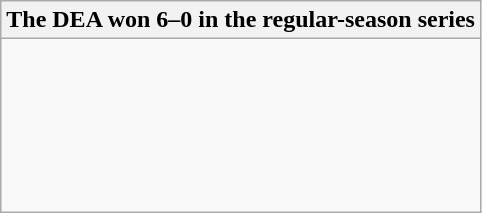<table class="wikitable collapsible collapsed">
<tr>
<th>The DEA won 6–0 in the regular-season series</th>
</tr>
<tr>
<td><br><br><br><br><br><br></td>
</tr>
</table>
